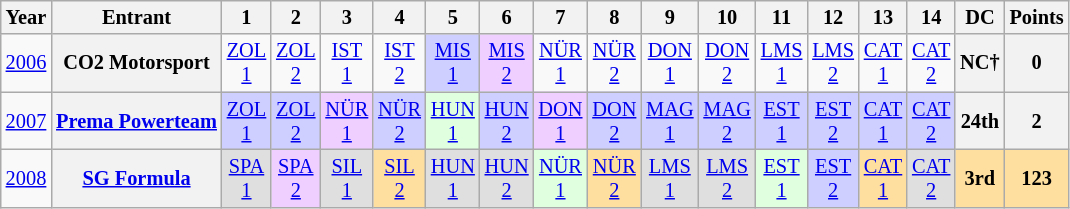<table class="wikitable" style="text-align:center; font-size:85%">
<tr>
<th>Year</th>
<th>Entrant</th>
<th>1</th>
<th>2</th>
<th>3</th>
<th>4</th>
<th>5</th>
<th>6</th>
<th>7</th>
<th>8</th>
<th>9</th>
<th>10</th>
<th>11</th>
<th>12</th>
<th>13</th>
<th>14</th>
<th>DC</th>
<th>Points</th>
</tr>
<tr>
<td><a href='#'>2006</a></td>
<th nowrap>CO2 Motorsport</th>
<td><a href='#'>ZOL<br>1</a></td>
<td><a href='#'>ZOL<br>2</a></td>
<td><a href='#'>IST<br>1</a></td>
<td><a href='#'>IST<br>2</a></td>
<td style="background:#cfcfff;"><a href='#'>MIS<br>1</a><br></td>
<td style="background:#efcfff;"><a href='#'>MIS<br>2</a><br></td>
<td><a href='#'>NÜR<br>1</a></td>
<td><a href='#'>NÜR<br>2</a></td>
<td><a href='#'>DON<br>1</a></td>
<td><a href='#'>DON<br>2</a></td>
<td><a href='#'>LMS<br>1</a></td>
<td><a href='#'>LMS<br>2</a></td>
<td><a href='#'>CAT<br>1</a></td>
<td><a href='#'>CAT<br>2</a></td>
<th>NC†</th>
<th>0</th>
</tr>
<tr>
<td><a href='#'>2007</a></td>
<th nowrap><a href='#'>Prema Powerteam</a></th>
<td style="background:#cfcfff;"><a href='#'>ZOL<br>1</a><br></td>
<td style="background:#cfcfff;"><a href='#'>ZOL<br>2</a><br></td>
<td style="background:#efcfff;"><a href='#'>NÜR<br>1</a><br></td>
<td style="background:#cfcfff;"><a href='#'>NÜR<br>2</a><br></td>
<td style="background:#dfffdf;"><a href='#'>HUN<br>1</a><br></td>
<td style="background:#cfcfff;"><a href='#'>HUN<br>2</a><br></td>
<td style="background:#efcfff;"><a href='#'>DON<br>1</a><br></td>
<td style="background:#cfcfff;"><a href='#'>DON<br>2</a><br></td>
<td style="background:#cfcfff;"><a href='#'>MAG<br>1</a><br></td>
<td style="background:#cfcfff;"><a href='#'>MAG<br>2</a><br></td>
<td style="background:#cfcfff;"><a href='#'>EST<br>1</a><br></td>
<td style="background:#cfcfff;"><a href='#'>EST<br>2</a><br></td>
<td style="background:#cfcfff;"><a href='#'>CAT<br>1</a><br></td>
<td style="background:#cfcfff;"><a href='#'>CAT<br>2</a><br></td>
<th>24th</th>
<th>2</th>
</tr>
<tr>
<td><a href='#'>2008</a></td>
<th nowrap><a href='#'>SG Formula</a></th>
<td style="background:#dfdfdf;"><a href='#'>SPA<br>1</a><br></td>
<td style="background:#efcfff;"><a href='#'>SPA<br>2</a><br></td>
<td style="background:#dfdfdf;"><a href='#'>SIL<br>1</a><br></td>
<td style="background:#ffdf9f;"><a href='#'>SIL<br>2</a><br></td>
<td style="background:#dfdfdf;"><a href='#'>HUN<br>1</a><br></td>
<td style="background:#dfdfdf;"><a href='#'>HUN<br>2</a><br></td>
<td style="background:#dfffdf;"><a href='#'>NÜR<br>1</a><br></td>
<td style="background:#ffdf9f;"><a href='#'>NÜR<br>2</a><br></td>
<td style="background:#dfdfdf;"><a href='#'>LMS<br>1</a><br></td>
<td style="background:#dfdfdf;"><a href='#'>LMS<br>2</a><br></td>
<td style="background:#dfffdf;"><a href='#'>EST<br>1</a><br></td>
<td style="background:#cfcfff;"><a href='#'>EST<br>2</a><br></td>
<td style="background:#ffdf9f;"><a href='#'>CAT<br>1</a><br></td>
<td style="background:#dfdfdf;"><a href='#'>CAT<br>2</a><br></td>
<th style="background:#ffdf9f;">3rd</th>
<th style="background:#ffdf9f;">123</th>
</tr>
</table>
